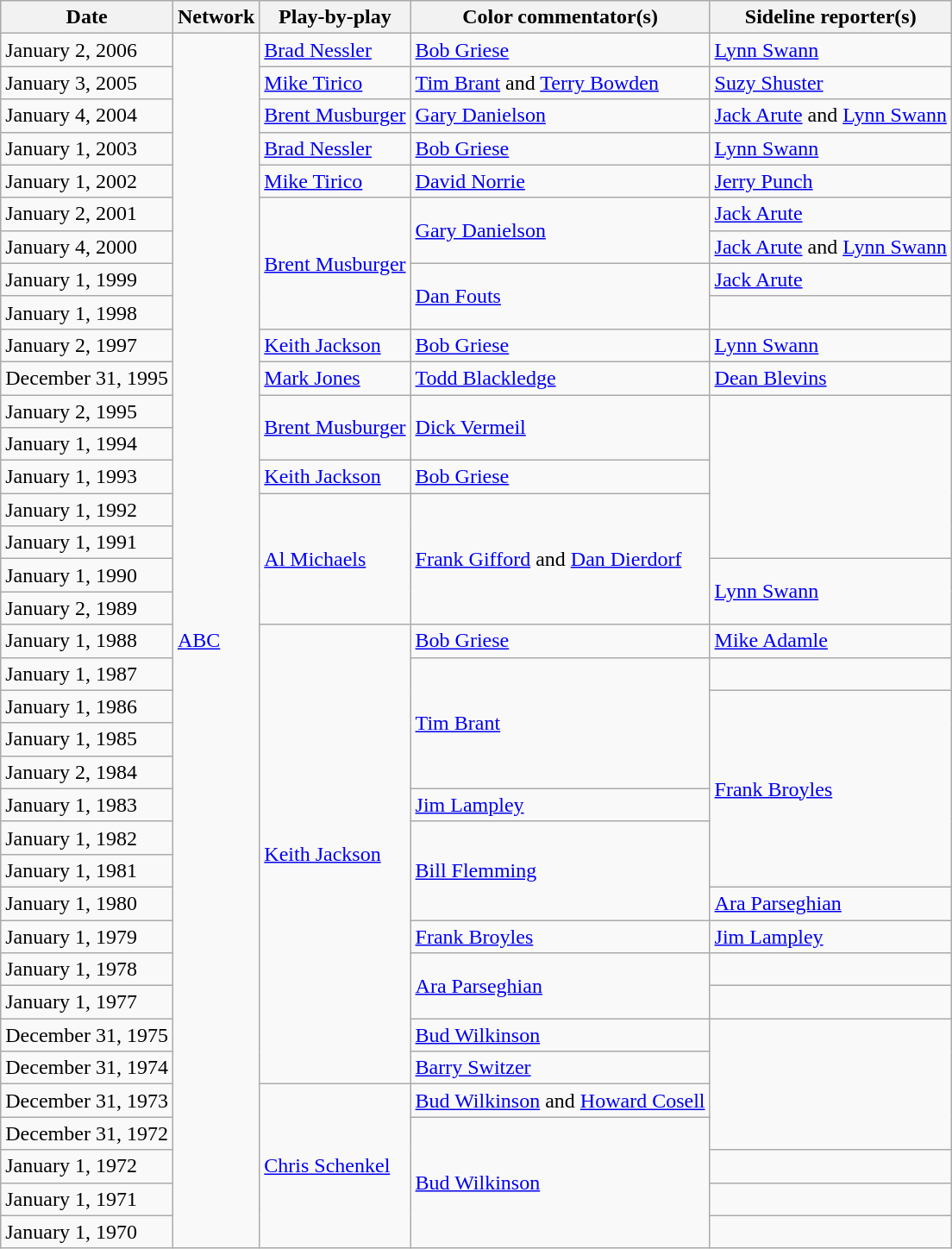<table class="wikitable">
<tr>
<th>Date</th>
<th>Network</th>
<th>Play-by-play</th>
<th>Color commentator(s)</th>
<th>Sideline reporter(s)</th>
</tr>
<tr>
<td>January 2, 2006</td>
<td rowspan=37><a href='#'>ABC</a></td>
<td><a href='#'>Brad Nessler</a></td>
<td><a href='#'>Bob Griese</a></td>
<td><a href='#'>Lynn Swann</a></td>
</tr>
<tr>
<td>January 3, 2005</td>
<td><a href='#'>Mike Tirico</a></td>
<td><a href='#'>Tim Brant</a> and <a href='#'>Terry Bowden</a></td>
<td><a href='#'>Suzy Shuster</a></td>
</tr>
<tr>
<td>January 4, 2004</td>
<td><a href='#'>Brent Musburger</a></td>
<td><a href='#'>Gary Danielson</a></td>
<td><a href='#'>Jack Arute</a> and <a href='#'>Lynn Swann</a></td>
</tr>
<tr>
<td>January 1, 2003</td>
<td><a href='#'>Brad Nessler</a></td>
<td><a href='#'>Bob Griese</a></td>
<td><a href='#'>Lynn Swann</a></td>
</tr>
<tr>
<td>January 1, 2002</td>
<td><a href='#'>Mike Tirico</a></td>
<td><a href='#'>David Norrie</a></td>
<td><a href='#'>Jerry Punch</a></td>
</tr>
<tr>
<td>January 2, 2001</td>
<td rowspan=4><a href='#'>Brent Musburger</a></td>
<td rowspan=2><a href='#'>Gary Danielson</a></td>
<td><a href='#'>Jack Arute</a></td>
</tr>
<tr>
<td>January 4, 2000</td>
<td><a href='#'>Jack Arute</a> and <a href='#'>Lynn Swann</a></td>
</tr>
<tr>
<td>January 1, 1999</td>
<td rowspan=2><a href='#'>Dan Fouts</a></td>
<td><a href='#'>Jack Arute</a></td>
</tr>
<tr>
<td>January 1, 1998</td>
</tr>
<tr>
<td>January 2, 1997</td>
<td><a href='#'>Keith Jackson</a></td>
<td><a href='#'>Bob Griese</a></td>
<td><a href='#'>Lynn Swann</a></td>
</tr>
<tr>
<td>December 31, 1995</td>
<td><a href='#'>Mark Jones</a></td>
<td><a href='#'>Todd Blackledge</a></td>
<td><a href='#'>Dean Blevins</a></td>
</tr>
<tr>
<td>January 2, 1995</td>
<td rowspan=2><a href='#'>Brent Musburger</a></td>
<td rowspan=2><a href='#'>Dick Vermeil</a></td>
</tr>
<tr>
<td>January 1, 1994</td>
</tr>
<tr>
<td>January 1, 1993</td>
<td><a href='#'>Keith Jackson</a></td>
<td><a href='#'>Bob Griese</a></td>
</tr>
<tr>
<td>January 1, 1992</td>
<td rowspan=4><a href='#'>Al Michaels</a></td>
<td rowspan=4><a href='#'>Frank Gifford</a> and <a href='#'>Dan Dierdorf</a></td>
</tr>
<tr>
<td>January 1, 1991</td>
</tr>
<tr>
<td>January 1, 1990</td>
<td rowspan=2><a href='#'>Lynn Swann</a></td>
</tr>
<tr>
<td>January 2, 1989</td>
</tr>
<tr>
<td>January 1, 1988</td>
<td rowspan=14><a href='#'>Keith Jackson</a></td>
<td><a href='#'>Bob Griese</a></td>
<td><a href='#'>Mike Adamle</a></td>
</tr>
<tr>
<td>January 1, 1987</td>
<td rowspan=4><a href='#'>Tim Brant</a></td>
</tr>
<tr>
<td>January 1, 1986</td>
<td rowspan=6><a href='#'>Frank Broyles</a></td>
</tr>
<tr>
<td>January 1, 1985</td>
</tr>
<tr>
<td>January 2, 1984</td>
</tr>
<tr>
<td>January 1, 1983</td>
<td><a href='#'>Jim Lampley</a></td>
</tr>
<tr>
<td>January 1, 1982</td>
<td rowspan=3><a href='#'>Bill Flemming</a></td>
</tr>
<tr>
<td>January 1, 1981</td>
</tr>
<tr>
<td>January 1, 1980</td>
<td><a href='#'>Ara Parseghian</a></td>
</tr>
<tr>
<td>January 1, 1979</td>
<td><a href='#'>Frank Broyles</a></td>
<td><a href='#'>Jim Lampley</a></td>
</tr>
<tr>
<td>January 1, 1978</td>
<td rowspan=2><a href='#'>Ara Parseghian</a></td>
</tr>
<tr>
<td>January 1, 1977</td>
<td></td>
</tr>
<tr>
<td>December 31, 1975</td>
<td><a href='#'>Bud Wilkinson</a></td>
</tr>
<tr>
<td>December 31, 1974</td>
<td><a href='#'>Barry Switzer</a></td>
</tr>
<tr>
<td>December 31, 1973</td>
<td rowspan=5><a href='#'>Chris Schenkel</a></td>
<td><a href='#'>Bud Wilkinson</a> and <a href='#'>Howard Cosell</a></td>
</tr>
<tr>
<td>December 31, 1972</td>
<td rowspan=4><a href='#'>Bud Wilkinson</a></td>
</tr>
<tr>
<td>January 1, 1972</td>
<td></td>
</tr>
<tr>
<td>January 1, 1971</td>
<td></td>
</tr>
<tr>
<td>January 1, 1970</td>
<td></td>
</tr>
</table>
